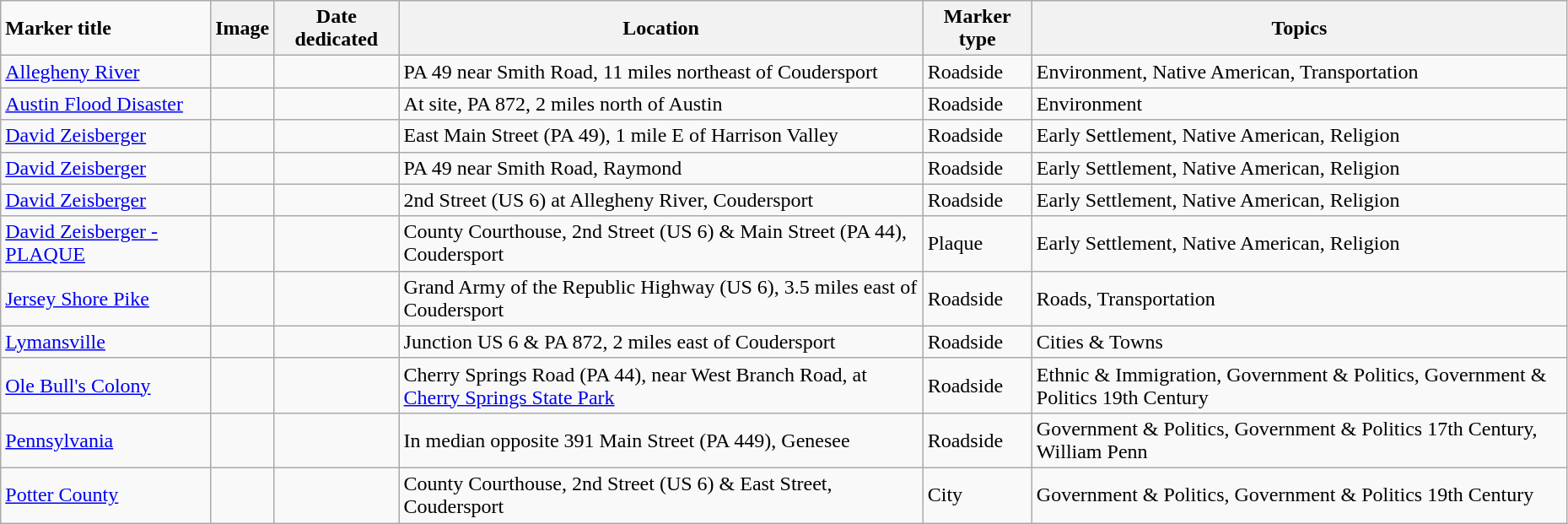<table class="wikitable sortable" style="width:98%">
<tr>
<td><strong>Marker title</strong></td>
<th class="unsortable"><strong>Image</strong></th>
<th><strong>Date dedicated</strong></th>
<th><strong>Location</strong></th>
<th><strong>Marker type</strong></th>
<th><strong>Topics</strong></th>
</tr>
<tr ->
<td><a href='#'>Allegheny River</a></td>
<td></td>
<td></td>
<td>PA 49 near Smith Road, 11 miles northeast of Coudersport<br><small></small></td>
<td>Roadside</td>
<td>Environment, Native American, Transportation</td>
</tr>
<tr ->
<td><a href='#'>Austin Flood Disaster</a></td>
<td></td>
<td></td>
<td>At site, PA 872, 2 miles north of Austin<br><small></small></td>
<td>Roadside</td>
<td>Environment</td>
</tr>
<tr ->
<td><a href='#'>David Zeisberger</a></td>
<td></td>
<td></td>
<td>East Main Street (PA 49), 1 mile E of Harrison Valley<br><small></small></td>
<td>Roadside</td>
<td>Early Settlement, Native American, Religion</td>
</tr>
<tr ->
<td><a href='#'>David Zeisberger</a></td>
<td></td>
<td></td>
<td>PA 49 near Smith Road, Raymond<br><small></small></td>
<td>Roadside</td>
<td>Early Settlement, Native American, Religion</td>
</tr>
<tr ->
<td><a href='#'>David Zeisberger</a></td>
<td></td>
<td></td>
<td>2nd Street (US 6) at Allegheny River, Coudersport<br><small></small></td>
<td>Roadside</td>
<td>Early Settlement, Native American, Religion</td>
</tr>
<tr ->
<td><a href='#'>David Zeisberger - PLAQUE</a></td>
<td></td>
<td></td>
<td>County Courthouse, 2nd Street (US 6) & Main Street (PA 44), Coudersport<br><small></small></td>
<td>Plaque</td>
<td>Early Settlement, Native American, Religion</td>
</tr>
<tr ->
<td><a href='#'>Jersey Shore Pike</a></td>
<td></td>
<td></td>
<td>Grand Army of the Republic Highway (US 6), 3.5 miles east of Coudersport<br><small></small></td>
<td>Roadside</td>
<td>Roads, Transportation</td>
</tr>
<tr ->
<td><a href='#'>Lymansville</a></td>
<td></td>
<td></td>
<td>Junction US 6 & PA 872, 2 miles east of Coudersport<br><small></small></td>
<td>Roadside</td>
<td>Cities & Towns</td>
</tr>
<tr ->
<td><a href='#'>Ole Bull's Colony</a></td>
<td></td>
<td></td>
<td>Cherry Springs Road (PA 44), near West Branch Road, at <a href='#'>Cherry Springs State Park</a><br><small></small></td>
<td>Roadside</td>
<td>Ethnic & Immigration, Government & Politics, Government & Politics 19th Century</td>
</tr>
<tr ->
<td><a href='#'>Pennsylvania</a></td>
<td></td>
<td></td>
<td>In median opposite 391 Main Street (PA 449), Genesee<br><small></small></td>
<td>Roadside</td>
<td>Government & Politics, Government & Politics 17th Century, William Penn</td>
</tr>
<tr ->
<td><a href='#'>Potter County</a></td>
<td></td>
<td></td>
<td>County Courthouse, 2nd Street (US 6) & East Street, Coudersport<br><small></small></td>
<td>City</td>
<td>Government & Politics, Government & Politics 19th Century</td>
</tr>
</table>
